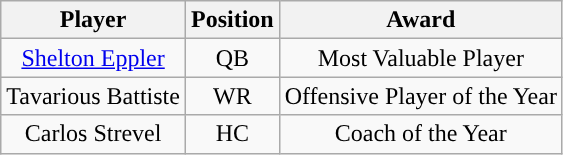<table class="wikitable" style="text-align:center">
<tr>
<th>Player</th>
<th>Position</th>
<th>Award</th>
</tr>
<tr>
<td><a href='#'>Shelton Eppler</a></td>
<td>QB</td>
<td>Most Valuable Player</td>
</tr>
<tr>
<td>Tavarious Battiste</td>
<td>WR</td>
<td>Offensive Player of the Year</td>
</tr>
<tr>
<td>Carlos Strevel</td>
<td>HC</td>
<td>Coach of the Year</td>
</tr>
</table>
